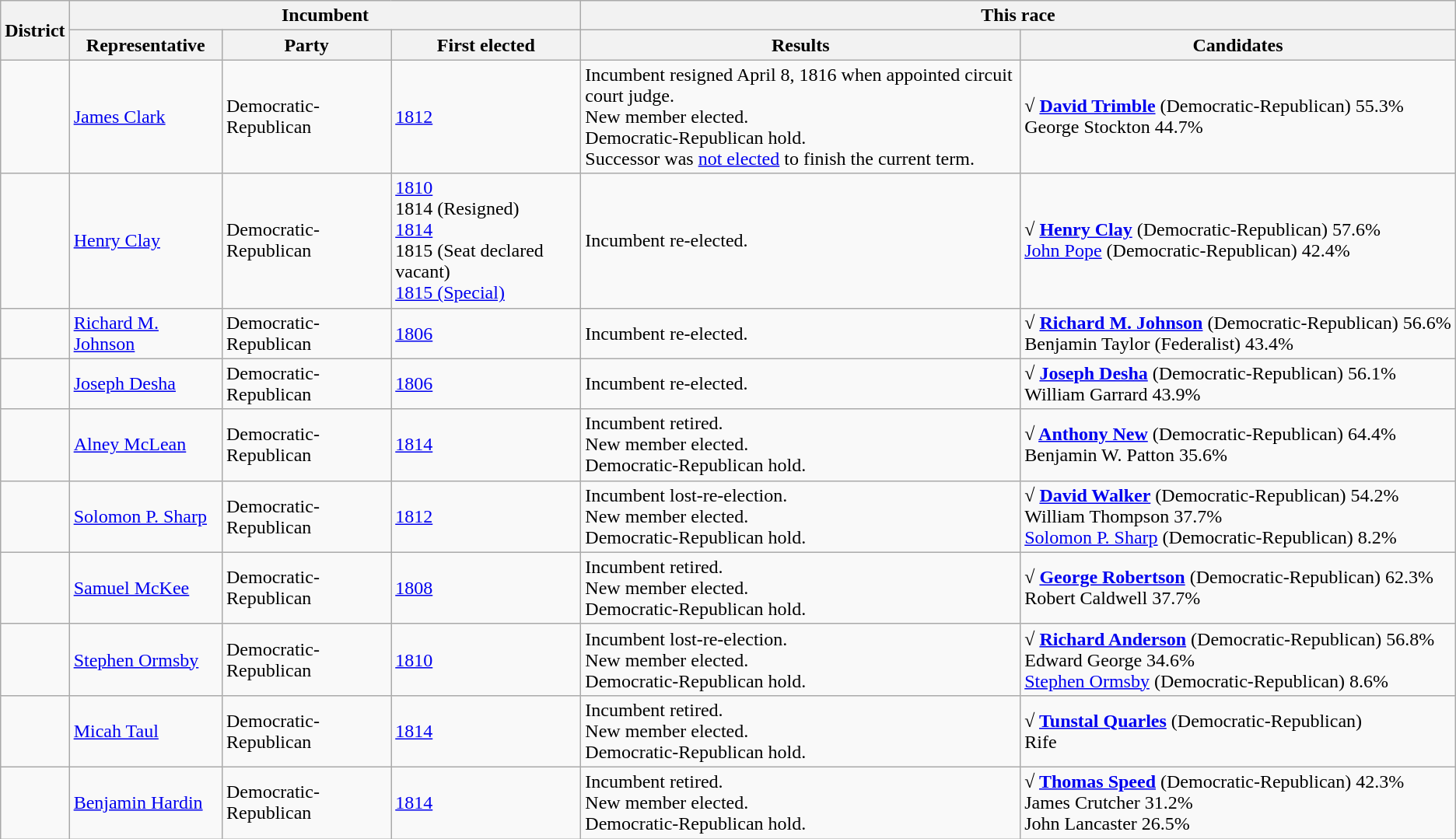<table class=wikitable>
<tr>
<th rowspan=2>District</th>
<th colspan=3>Incumbent</th>
<th colspan=2>This race</th>
</tr>
<tr>
<th>Representative</th>
<th>Party</th>
<th>First elected</th>
<th>Results</th>
<th>Candidates</th>
</tr>
<tr>
<td></td>
<td><a href='#'>James Clark</a></td>
<td>Democratic-Republican</td>
<td><a href='#'>1812</a></td>
<td>Incumbent resigned April 8, 1816 when appointed circuit court judge.<br>New member elected.<br>Democratic-Republican hold.<br>Successor was <a href='#'>not elected</a> to finish the current term.</td>
<td nowrap><strong>√ <a href='#'>David Trimble</a></strong> (Democratic-Republican) 55.3%<br>George Stockton 44.7%</td>
</tr>
<tr>
<td></td>
<td><a href='#'>Henry Clay</a></td>
<td>Democratic-Republican</td>
<td><a href='#'>1810</a><br>1814 (Resigned)<br><a href='#'>1814</a><br>1815 (Seat declared vacant)<br><a href='#'>1815 (Special)</a></td>
<td>Incumbent re-elected.</td>
<td nowrap><strong>√ <a href='#'>Henry Clay</a></strong> (Democratic-Republican) 57.6%<br><a href='#'>John Pope</a> (Democratic-Republican) 42.4%</td>
</tr>
<tr>
<td></td>
<td><a href='#'>Richard M. Johnson</a></td>
<td>Democratic-Republican</td>
<td><a href='#'>1806</a></td>
<td>Incumbent re-elected.</td>
<td nowrap><strong>√ <a href='#'>Richard M. Johnson</a></strong> (Democratic-Republican) 56.6%<br>Benjamin Taylor (Federalist) 43.4%</td>
</tr>
<tr>
<td></td>
<td><a href='#'>Joseph Desha</a></td>
<td>Democratic-Republican</td>
<td><a href='#'>1806</a></td>
<td>Incumbent re-elected.</td>
<td nowrap><strong>√ <a href='#'>Joseph Desha</a></strong> (Democratic-Republican) 56.1%<br>William Garrard 43.9%</td>
</tr>
<tr>
<td></td>
<td><a href='#'>Alney McLean</a></td>
<td>Democratic-Republican</td>
<td><a href='#'>1814</a></td>
<td>Incumbent retired.<br>New member elected.<br>Democratic-Republican hold.</td>
<td nowrap><strong>√ <a href='#'>Anthony New</a></strong> (Democratic-Republican) 64.4%<br>Benjamin W. Patton 35.6%</td>
</tr>
<tr>
<td></td>
<td><a href='#'>Solomon P. Sharp</a></td>
<td>Democratic-Republican</td>
<td><a href='#'>1812</a></td>
<td>Incumbent lost-re-election.<br>New member elected.<br>Democratic-Republican hold.</td>
<td nowrap><strong>√ <a href='#'>David Walker</a></strong> (Democratic-Republican) 54.2%<br>William Thompson 37.7%<br><a href='#'>Solomon P. Sharp</a> (Democratic-Republican) 8.2%</td>
</tr>
<tr>
<td></td>
<td><a href='#'>Samuel McKee</a></td>
<td>Democratic-Republican</td>
<td><a href='#'>1808</a></td>
<td>Incumbent retired.<br>New member elected.<br>Democratic-Republican hold.</td>
<td nowrap><strong>√ <a href='#'>George Robertson</a></strong> (Democratic-Republican) 62.3%<br>Robert Caldwell 37.7%</td>
</tr>
<tr>
<td></td>
<td><a href='#'>Stephen Ormsby</a></td>
<td>Democratic-Republican</td>
<td><a href='#'>1810</a></td>
<td>Incumbent lost-re-election.<br>New member elected.<br>Democratic-Republican hold.</td>
<td nowrap><strong>√ <a href='#'>Richard Anderson</a></strong> (Democratic-Republican) 56.8%<br>Edward George 34.6%<br><a href='#'>Stephen Ormsby</a> (Democratic-Republican) 8.6%</td>
</tr>
<tr>
<td></td>
<td><a href='#'>Micah Taul</a></td>
<td>Democratic-Republican</td>
<td><a href='#'>1814</a></td>
<td>Incumbent retired.<br>New member elected.<br>Democratic-Republican hold.</td>
<td nowrap><strong>√ <a href='#'>Tunstal Quarles</a></strong> (Democratic-Republican)<br>Rife</td>
</tr>
<tr>
<td></td>
<td><a href='#'>Benjamin Hardin</a></td>
<td>Democratic-Republican</td>
<td><a href='#'>1814</a></td>
<td>Incumbent retired.<br>New member elected.<br>Democratic-Republican hold.</td>
<td nowrap><strong>√ <a href='#'>Thomas Speed</a></strong> (Democratic-Republican) 42.3%<br>James Crutcher 31.2%<br>John Lancaster 26.5%</td>
</tr>
</table>
